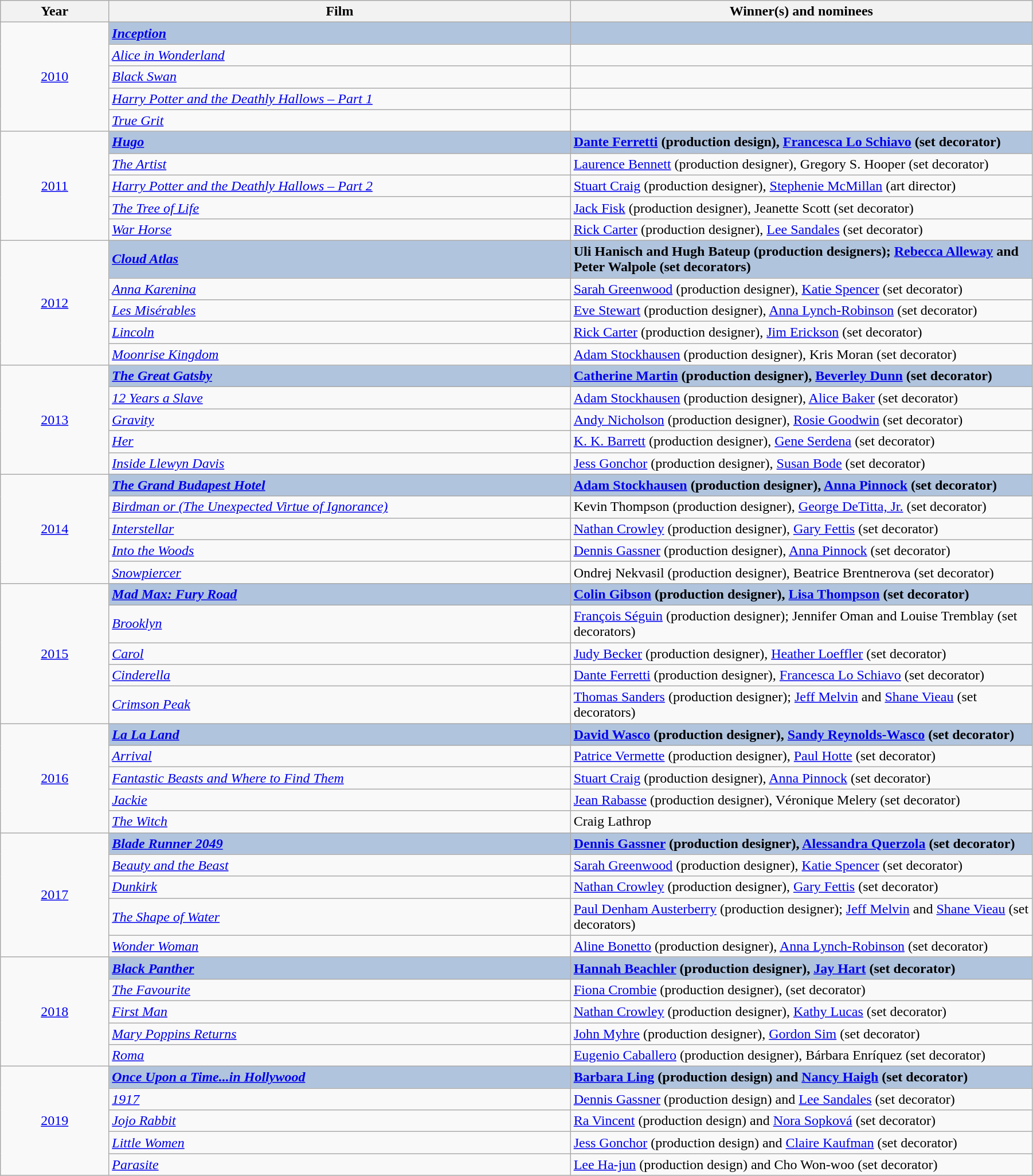<table class="wikitable" width="95%" cellpadding="5">
<tr>
<th width="100">Year</th>
<th width="450">Film</th>
<th width="450">Winner(s) and nominees</th>
</tr>
<tr>
<td rowspan="5;" style="text-align:center;"><a href='#'>2010</a></td>
<td style="background:#B0C4DE;"><strong><em><a href='#'>Inception</a></em></strong></td>
<td style="background:#B0C4DE;"></td>
</tr>
<tr>
<td><em><a href='#'>Alice in Wonderland</a></em></td>
<td></td>
</tr>
<tr>
<td><em><a href='#'>Black Swan</a></em></td>
<td></td>
</tr>
<tr>
<td><em><a href='#'>Harry Potter and the Deathly Hallows – Part 1</a></em></td>
<td></td>
</tr>
<tr>
<td><em><a href='#'>True Grit</a></em></td>
<td></td>
</tr>
<tr>
<td rowspan="5;" style="text-align:center;"><a href='#'>2011</a></td>
<td style="background:#B0C4DE;"><strong><em><a href='#'>Hugo</a></em></strong></td>
<td style="background:#B0C4DE;"><strong><a href='#'>Dante Ferretti</a> (production design), <a href='#'>Francesca Lo Schiavo</a> (set decorator)</strong></td>
</tr>
<tr>
<td><em><a href='#'>The Artist</a></em></td>
<td><a href='#'>Laurence Bennett</a> (production designer), Gregory S. Hooper (set decorator)</td>
</tr>
<tr>
<td><em><a href='#'>Harry Potter and the Deathly Hallows – Part 2</a></em></td>
<td><a href='#'>Stuart Craig</a> (production designer), <a href='#'>Stephenie McMillan</a> (art director)</td>
</tr>
<tr>
<td><em><a href='#'>The Tree of Life</a></em></td>
<td><a href='#'>Jack Fisk</a> (production designer), Jeanette Scott (set decorator)</td>
</tr>
<tr>
<td><em><a href='#'>War Horse</a></em></td>
<td><a href='#'>Rick Carter</a> (production designer), <a href='#'>Lee Sandales</a> (set decorator)</td>
</tr>
<tr>
<td rowspan="5;" style="text-align:center;"><a href='#'>2012</a></td>
<td style="background:#B0C4DE;"><strong><em><a href='#'>Cloud Atlas</a></em></strong></td>
<td style="background:#B0C4DE;"><strong>Uli Hanisch and Hugh Bateup (production designers); <a href='#'>Rebecca Alleway</a> and Peter Walpole (set decorators)</strong></td>
</tr>
<tr>
<td><em><a href='#'>Anna Karenina</a></em></td>
<td><a href='#'>Sarah Greenwood</a> (production designer), <a href='#'>Katie Spencer</a> (set decorator)</td>
</tr>
<tr>
<td><em><a href='#'>Les Misérables</a></em></td>
<td><a href='#'>Eve Stewart</a> (production designer), <a href='#'>Anna Lynch-Robinson</a> (set decorator)</td>
</tr>
<tr>
<td><em><a href='#'>Lincoln</a></em></td>
<td><a href='#'>Rick Carter</a> (production designer), <a href='#'>Jim Erickson</a> (set decorator)</td>
</tr>
<tr>
<td><em><a href='#'>Moonrise Kingdom</a></em></td>
<td><a href='#'>Adam Stockhausen</a> (production designer), Kris Moran (set decorator)</td>
</tr>
<tr>
<td rowspan="5;" style="text-align:center;"><a href='#'>2013</a></td>
<td style="background:#B0C4DE;"><strong><em><a href='#'>The Great Gatsby</a></em></strong></td>
<td style="background:#B0C4DE;"><strong><a href='#'>Catherine Martin</a> (production designer), <a href='#'>Beverley Dunn</a> (set decorator)</strong></td>
</tr>
<tr>
<td><em><a href='#'>12 Years a Slave</a></em></td>
<td><a href='#'>Adam Stockhausen</a> (production designer), <a href='#'>Alice Baker</a> (set decorator)</td>
</tr>
<tr>
<td><em><a href='#'>Gravity</a></em></td>
<td><a href='#'>Andy Nicholson</a> (production designer), <a href='#'>Rosie Goodwin</a> (set decorator)</td>
</tr>
<tr>
<td><em><a href='#'>Her</a></em></td>
<td><a href='#'>K. K. Barrett</a> (production designer), <a href='#'>Gene Serdena</a> (set decorator)</td>
</tr>
<tr>
<td><em><a href='#'>Inside Llewyn Davis</a></em></td>
<td><a href='#'>Jess Gonchor</a> (production designer), <a href='#'>Susan Bode</a> (set decorator)</td>
</tr>
<tr>
<td rowspan="5" style="text-align:center;"><a href='#'>2014</a></td>
<td style="background:#B0C4DE;"><strong><em><a href='#'>The Grand Budapest Hotel</a></em></strong></td>
<td style="background:#B0C4DE;"><strong><a href='#'>Adam Stockhausen</a> (production designer), <a href='#'>Anna Pinnock</a> (set decorator)</strong></td>
</tr>
<tr>
<td><em><a href='#'>Birdman or (The Unexpected Virtue of Ignorance)</a></em></td>
<td>Kevin Thompson (production designer), <a href='#'>George DeTitta, Jr.</a> (set decorator)</td>
</tr>
<tr>
<td><em><a href='#'>Interstellar</a></em></td>
<td><a href='#'>Nathan Crowley</a> (production designer), <a href='#'>Gary Fettis</a> (set decorator)</td>
</tr>
<tr>
<td><em><a href='#'>Into the Woods</a></em></td>
<td><a href='#'>Dennis Gassner</a> (production designer), <a href='#'>Anna Pinnock</a> (set decorator)</td>
</tr>
<tr>
<td><em><a href='#'>Snowpiercer</a></em></td>
<td>Ondrej Nekvasil (production designer), Beatrice Brentnerova (set decorator)</td>
</tr>
<tr>
<td rowspan="5" style="text-align:center;"><a href='#'>2015</a></td>
<td style="background:#B0C4DE;"><strong><em><a href='#'>Mad Max: Fury Road</a></em></strong></td>
<td style="background:#B0C4DE;"><strong><a href='#'>Colin Gibson</a> (production designer), <a href='#'>Lisa Thompson</a> (set decorator)</strong></td>
</tr>
<tr>
<td><em><a href='#'>Brooklyn</a></em></td>
<td><a href='#'>François Séguin</a> (production designer); Jennifer Oman and Louise Tremblay (set decorators)</td>
</tr>
<tr>
<td><em><a href='#'>Carol</a></em></td>
<td><a href='#'>Judy Becker</a> (production designer), <a href='#'>Heather Loeffler</a> (set decorator)</td>
</tr>
<tr>
<td><em><a href='#'>Cinderella</a></em></td>
<td><a href='#'>Dante Ferretti</a> (production designer), <a href='#'>Francesca Lo Schiavo</a> (set decorator)</td>
</tr>
<tr>
<td><em><a href='#'>Crimson Peak</a></em></td>
<td><a href='#'>Thomas Sanders</a> (production designer); <a href='#'>Jeff Melvin</a> and <a href='#'>Shane Vieau</a> (set decorators)</td>
</tr>
<tr>
<td rowspan="5" style="text-align:center;"><a href='#'>2016</a></td>
<td style="background:#B0C4DE;"><strong><em><a href='#'>La La Land</a></em></strong></td>
<td style="background:#B0C4DE;"><strong><a href='#'>David Wasco</a> (production designer), <a href='#'>Sandy Reynolds-Wasco</a> (set decorator)</strong></td>
</tr>
<tr>
<td><em><a href='#'>Arrival</a></em></td>
<td><a href='#'>Patrice Vermette</a> (production designer), <a href='#'>Paul Hotte</a> (set decorator)</td>
</tr>
<tr>
<td><em><a href='#'>Fantastic Beasts and Where to Find Them</a></em></td>
<td><a href='#'>Stuart Craig</a> (production designer), <a href='#'>Anna Pinnock</a> (set decorator)</td>
</tr>
<tr>
<td><em><a href='#'>Jackie</a></em></td>
<td><a href='#'>Jean Rabasse</a> (production designer), Véronique Melery (set decorator)</td>
</tr>
<tr>
<td><em><a href='#'>The Witch</a></em></td>
<td>Craig Lathrop</td>
</tr>
<tr>
<td rowspan="5" style="text-align:center;"><a href='#'>2017</a></td>
<td style="background:#B0C4DE;"><strong><em><a href='#'>Blade Runner 2049</a></em></strong></td>
<td style="background:#B0C4DE;"><strong><a href='#'>Dennis Gassner</a> (production designer), <a href='#'>Alessandra Querzola</a> (set decorator)</strong></td>
</tr>
<tr>
<td><em><a href='#'>Beauty and the Beast</a></em></td>
<td><a href='#'>Sarah Greenwood</a> (production designer), <a href='#'>Katie Spencer</a> (set decorator)</td>
</tr>
<tr>
<td><em><a href='#'>Dunkirk</a></em></td>
<td><a href='#'>Nathan Crowley</a> (production designer), <a href='#'>Gary Fettis</a> (set decorator)</td>
</tr>
<tr>
<td><em><a href='#'>The Shape of Water</a></em></td>
<td><a href='#'>Paul Denham Austerberry</a> (production designer); <a href='#'>Jeff Melvin</a> and <a href='#'>Shane Vieau</a> (set decorators)</td>
</tr>
<tr>
<td><em><a href='#'>Wonder Woman</a></em></td>
<td><a href='#'>Aline Bonetto</a> (production designer), <a href='#'>Anna Lynch-Robinson</a> (set decorator)</td>
</tr>
<tr>
<td rowspan="5" style="text-align:center;"><a href='#'>2018</a></td>
<td style="background:#B0C4DE;"><strong><em><a href='#'>Black Panther</a></em></strong></td>
<td style="background:#B0C4DE;"><strong><a href='#'>Hannah Beachler</a> (production designer), <a href='#'>Jay Hart</a> (set decorator)</strong></td>
</tr>
<tr>
<td><em><a href='#'>The Favourite</a></em></td>
<td><a href='#'>Fiona Crombie</a> (production designer),  (set decorator)</td>
</tr>
<tr>
<td><em><a href='#'>First Man</a></em></td>
<td><a href='#'>Nathan Crowley</a> (production designer), <a href='#'>Kathy Lucas</a> (set decorator)</td>
</tr>
<tr>
<td><em><a href='#'>Mary Poppins Returns</a></em></td>
<td><a href='#'>John Myhre</a> (production designer), <a href='#'>Gordon Sim</a> (set decorator)</td>
</tr>
<tr>
<td><em><a href='#'>Roma</a></em></td>
<td><a href='#'>Eugenio Caballero</a> (production designer), Bárbara Enríquez (set decorator)</td>
</tr>
<tr>
<td rowspan="5" style="text-align:center;"><a href='#'>2019</a></td>
<td style="background:#B0C4DE;"><strong><em><a href='#'>Once Upon a Time...in Hollywood</a></em></strong></td>
<td style="background:#B0C4DE;"><strong><a href='#'>Barbara Ling</a> (production design) and <a href='#'>Nancy Haigh</a> (set decorator)</strong></td>
</tr>
<tr>
<td><em><a href='#'>1917</a></em></td>
<td><a href='#'>Dennis Gassner</a> (production design) and <a href='#'>Lee Sandales</a> (set decorator)</td>
</tr>
<tr>
<td><em><a href='#'>Jojo Rabbit</a></em></td>
<td><a href='#'>Ra Vincent</a> (production design) and <a href='#'>Nora Sopková</a> (set decorator)</td>
</tr>
<tr>
<td><em><a href='#'>Little Women</a></em></td>
<td><a href='#'>Jess Gonchor</a> (production design) and <a href='#'>Claire Kaufman</a> (set decorator)</td>
</tr>
<tr>
<td><em><a href='#'>Parasite</a></em></td>
<td><a href='#'>Lee Ha-jun</a> (production design) and Cho Won-woo (set decorator)</td>
</tr>
</table>
